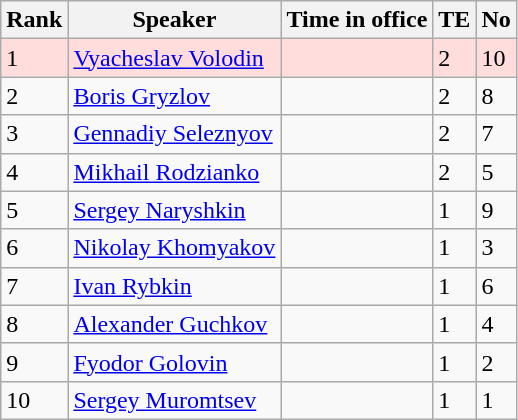<table class="wikitable sortable">
<tr>
<th data-sort-type="number">Rank</th>
<th>Speaker</th>
<th class="unsortable">Time in office</th>
<th><abbr>TE</abbr></th>
<th data-sort-type="number"><abbr>No</abbr></th>
</tr>
<tr bgcolor=#FFDDDD>
<td>1</td>
<td><a href='#'>Vyacheslav Volodin</a></td>
<td></td>
<td>2</td>
<td>10</td>
</tr>
<tr>
<td>2</td>
<td><a href='#'>Boris Gryzlov</a></td>
<td></td>
<td>2</td>
<td>8</td>
</tr>
<tr>
<td>3</td>
<td><a href='#'>Gennadiy Seleznyov</a></td>
<td></td>
<td>2</td>
<td>7</td>
</tr>
<tr>
<td>4</td>
<td><a href='#'>Mikhail Rodzianko</a></td>
<td></td>
<td>2</td>
<td>5</td>
</tr>
<tr>
<td>5</td>
<td><a href='#'>Sergey Naryshkin</a></td>
<td></td>
<td>1</td>
<td>9</td>
</tr>
<tr>
<td>6</td>
<td><a href='#'>Nikolay Khomyakov</a></td>
<td></td>
<td>1</td>
<td>3</td>
</tr>
<tr>
<td>7</td>
<td><a href='#'>Ivan Rybkin</a></td>
<td></td>
<td>1</td>
<td>6</td>
</tr>
<tr>
<td>8</td>
<td><a href='#'>Alexander Guchkov</a></td>
<td></td>
<td>1</td>
<td>4</td>
</tr>
<tr>
<td>9</td>
<td><a href='#'>Fyodor Golovin</a></td>
<td></td>
<td>1</td>
<td>2</td>
</tr>
<tr>
<td>10</td>
<td><a href='#'>Sergey Muromtsev</a></td>
<td></td>
<td>1</td>
<td>1</td>
</tr>
</table>
